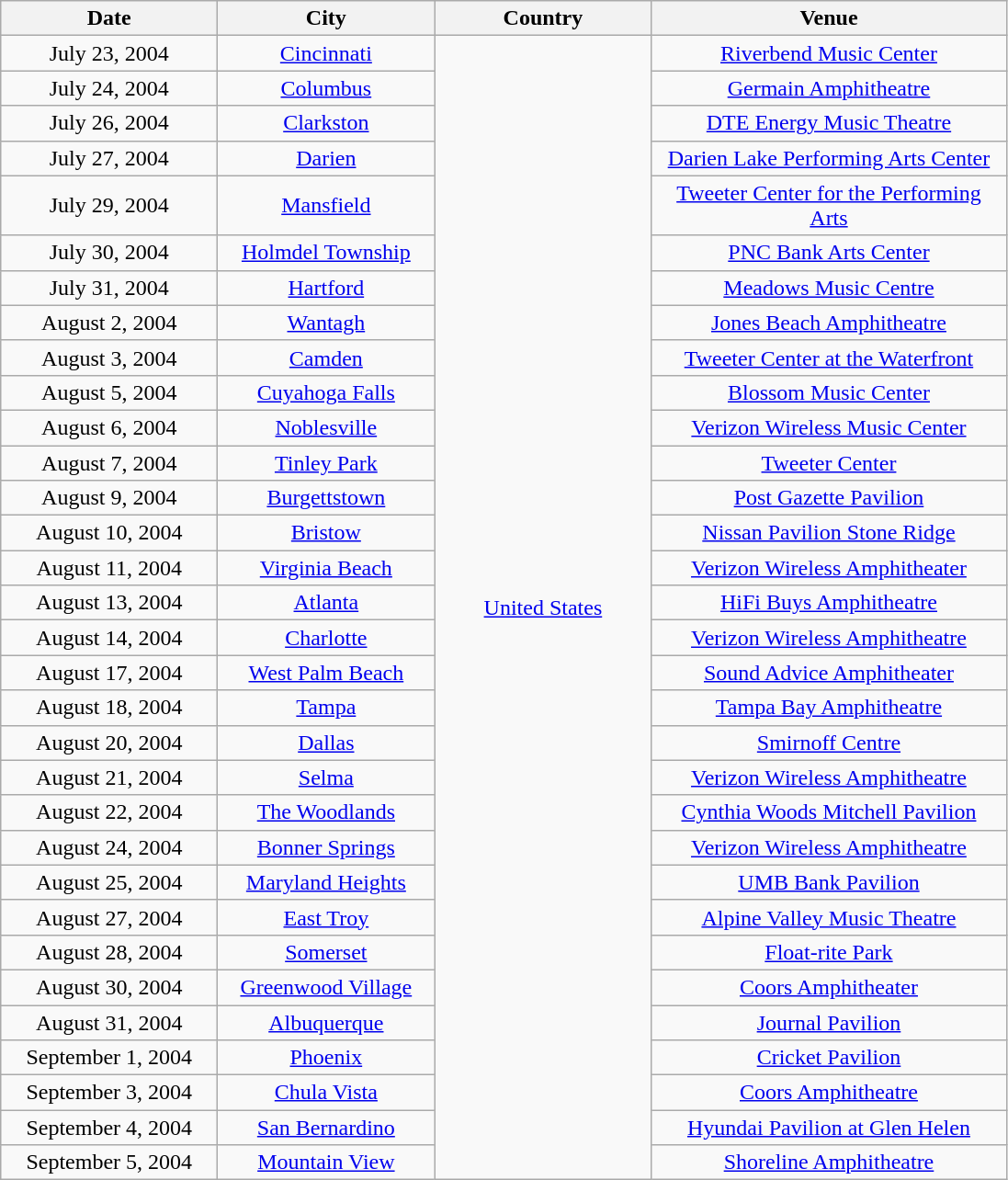<table class="wikitable" style="text-align:center;">
<tr>
<th style="width:150px;">Date</th>
<th style="width:150px;">City</th>
<th style="width:150px;">Country</th>
<th style="width:250px;">Venue</th>
</tr>
<tr>
<td>July 23, 2004</td>
<td><a href='#'>Cincinnati</a></td>
<td rowspan="32"><a href='#'>United States</a></td>
<td><a href='#'>Riverbend Music Center</a></td>
</tr>
<tr>
<td>July 24, 2004</td>
<td><a href='#'>Columbus</a></td>
<td><a href='#'>Germain Amphitheatre</a></td>
</tr>
<tr>
<td>July 26, 2004</td>
<td><a href='#'>Clarkston</a></td>
<td><a href='#'>DTE Energy Music Theatre</a></td>
</tr>
<tr>
<td>July 27, 2004</td>
<td><a href='#'>Darien</a></td>
<td><a href='#'>Darien Lake Performing Arts Center</a></td>
</tr>
<tr>
<td>July 29, 2004</td>
<td><a href='#'>Mansfield</a></td>
<td><a href='#'>Tweeter Center for the Performing Arts</a></td>
</tr>
<tr>
<td>July 30, 2004</td>
<td><a href='#'>Holmdel Township</a></td>
<td><a href='#'>PNC Bank Arts Center</a></td>
</tr>
<tr>
<td>July 31, 2004</td>
<td><a href='#'>Hartford</a></td>
<td><a href='#'>Meadows Music Centre</a></td>
</tr>
<tr>
<td>August 2, 2004</td>
<td><a href='#'>Wantagh</a></td>
<td><a href='#'>Jones Beach Amphitheatre</a></td>
</tr>
<tr>
<td>August 3, 2004</td>
<td><a href='#'>Camden</a></td>
<td><a href='#'>Tweeter Center at the Waterfront</a></td>
</tr>
<tr>
<td>August 5, 2004</td>
<td><a href='#'>Cuyahoga Falls</a></td>
<td><a href='#'>Blossom Music Center</a></td>
</tr>
<tr>
<td>August 6, 2004</td>
<td><a href='#'>Noblesville</a></td>
<td><a href='#'>Verizon Wireless Music Center</a></td>
</tr>
<tr>
<td>August 7, 2004</td>
<td><a href='#'>Tinley Park</a></td>
<td><a href='#'>Tweeter Center</a></td>
</tr>
<tr>
<td>August 9, 2004</td>
<td><a href='#'>Burgettstown</a></td>
<td><a href='#'>Post Gazette Pavilion</a></td>
</tr>
<tr>
<td>August 10, 2004</td>
<td><a href='#'>Bristow</a></td>
<td><a href='#'>Nissan Pavilion Stone Ridge</a></td>
</tr>
<tr>
<td>August 11, 2004</td>
<td><a href='#'>Virginia Beach</a></td>
<td><a href='#'>Verizon Wireless Amphitheater</a></td>
</tr>
<tr>
<td>August 13, 2004</td>
<td><a href='#'>Atlanta</a></td>
<td><a href='#'>HiFi Buys Amphitheatre</a></td>
</tr>
<tr>
<td>August 14, 2004</td>
<td><a href='#'>Charlotte</a></td>
<td><a href='#'>Verizon Wireless Amphitheatre</a></td>
</tr>
<tr>
<td>August 17, 2004</td>
<td><a href='#'>West Palm Beach</a></td>
<td><a href='#'>Sound Advice Amphitheater</a></td>
</tr>
<tr>
<td>August 18, 2004</td>
<td><a href='#'>Tampa</a></td>
<td><a href='#'>Tampa Bay Amphitheatre</a></td>
</tr>
<tr>
<td>August 20, 2004</td>
<td><a href='#'>Dallas</a></td>
<td><a href='#'>Smirnoff Centre</a></td>
</tr>
<tr>
<td>August 21, 2004</td>
<td><a href='#'>Selma</a></td>
<td><a href='#'>Verizon Wireless Amphitheatre</a></td>
</tr>
<tr>
<td>August 22, 2004</td>
<td><a href='#'>The Woodlands</a></td>
<td><a href='#'>Cynthia Woods Mitchell Pavilion</a></td>
</tr>
<tr>
<td>August 24, 2004</td>
<td><a href='#'>Bonner Springs</a></td>
<td><a href='#'>Verizon Wireless Amphitheatre</a></td>
</tr>
<tr>
<td>August 25, 2004</td>
<td><a href='#'>Maryland Heights</a></td>
<td><a href='#'>UMB Bank Pavilion</a></td>
</tr>
<tr>
<td>August 27, 2004</td>
<td><a href='#'>East Troy</a></td>
<td><a href='#'>Alpine Valley Music Theatre</a></td>
</tr>
<tr>
<td>August 28, 2004</td>
<td><a href='#'>Somerset</a></td>
<td><a href='#'>Float-rite Park</a></td>
</tr>
<tr>
<td>August 30, 2004</td>
<td><a href='#'>Greenwood Village</a></td>
<td><a href='#'>Coors Amphitheater</a></td>
</tr>
<tr>
<td>August 31, 2004</td>
<td><a href='#'>Albuquerque</a></td>
<td><a href='#'>Journal Pavilion</a></td>
</tr>
<tr>
<td>September 1, 2004</td>
<td><a href='#'>Phoenix</a></td>
<td><a href='#'>Cricket Pavilion</a></td>
</tr>
<tr>
<td>September 3, 2004</td>
<td><a href='#'>Chula Vista</a></td>
<td><a href='#'>Coors Amphitheatre</a></td>
</tr>
<tr>
<td>September 4, 2004</td>
<td><a href='#'>San Bernardino</a></td>
<td><a href='#'>Hyundai Pavilion at Glen Helen</a></td>
</tr>
<tr>
<td>September 5, 2004</td>
<td><a href='#'>Mountain View</a></td>
<td><a href='#'>Shoreline Amphitheatre</a></td>
</tr>
</table>
